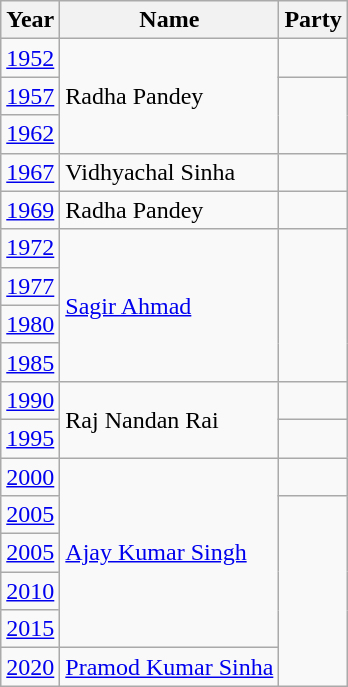<table class="wikitable sortable">
<tr>
<th>Year</th>
<th>Name</th>
<th colspan="2">Party</th>
</tr>
<tr>
<td><a href='#'>1952</a></td>
<td rowspan="3">Radha Pandey</td>
<td></td>
</tr>
<tr>
<td><a href='#'>1957</a></td>
</tr>
<tr>
<td><a href='#'>1962</a></td>
</tr>
<tr>
<td><a href='#'>1967</a></td>
<td>Vidhyachal Sinha</td>
<td></td>
</tr>
<tr>
<td><a href='#'>1969</a></td>
<td>Radha Pandey</td>
<td></td>
</tr>
<tr>
<td><a href='#'>1972</a></td>
<td rowspan="4"><a href='#'>Sagir Ahmad</a></td>
</tr>
<tr>
<td><a href='#'>1977</a></td>
</tr>
<tr>
<td><a href='#'>1980</a></td>
</tr>
<tr>
<td><a href='#'>1985</a></td>
</tr>
<tr>
<td><a href='#'>1990</a></td>
<td rowspan="2">Raj Nandan Rai</td>
<td></td>
</tr>
<tr>
<td><a href='#'>1995</a></td>
</tr>
<tr>
<td><a href='#'>2000</a></td>
<td rowspan="5"><a href='#'>Ajay Kumar Singh</a></td>
<td></td>
</tr>
<tr>
<td><a href='#'>2005</a></td>
</tr>
<tr>
<td><a href='#'>2005</a></td>
</tr>
<tr>
<td><a href='#'>2010</a></td>
</tr>
<tr>
<td><a href='#'>2015</a></td>
</tr>
<tr>
<td><a href='#'>2020</a></td>
<td><a href='#'>Pramod Kumar Sinha</a></td>
</tr>
</table>
